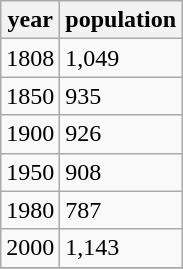<table class="wikitable">
<tr>
<th>year</th>
<th>population</th>
</tr>
<tr>
<td>1808</td>
<td>1,049</td>
</tr>
<tr>
<td>1850</td>
<td>935</td>
</tr>
<tr>
<td>1900</td>
<td>926</td>
</tr>
<tr>
<td>1950</td>
<td>908</td>
</tr>
<tr>
<td>1980</td>
<td>787</td>
</tr>
<tr>
<td>2000</td>
<td>1,143</td>
</tr>
<tr>
</tr>
</table>
